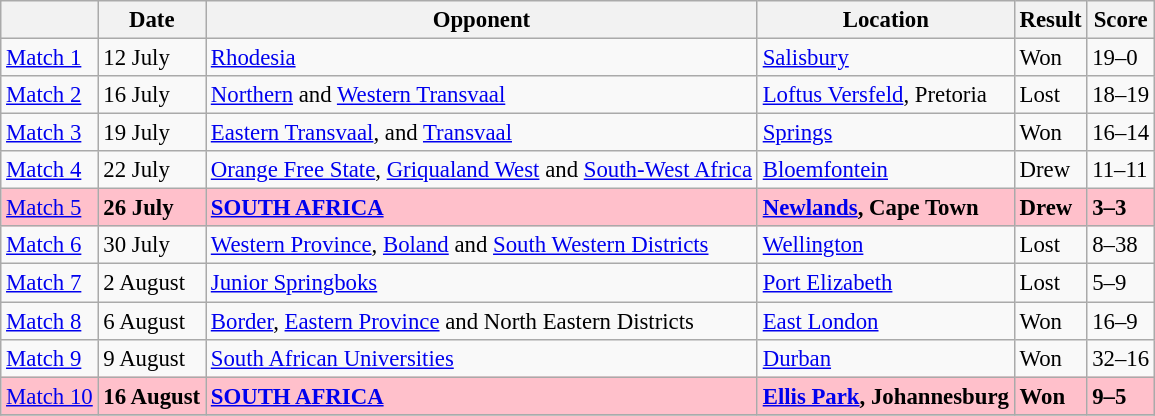<table class="wikitable" style="font-size: 95%;">
<tr>
<th></th>
<th>Date</th>
<th>Opponent</th>
<th>Location</th>
<th>Result</th>
<th>Score</th>
</tr>
<tr>
<td><a href='#'>Match 1</a></td>
<td>12 July</td>
<td><a href='#'>Rhodesia</a></td>
<td><a href='#'>Salisbury</a></td>
<td>Won</td>
<td>19–0</td>
</tr>
<tr>
<td><a href='#'>Match 2</a></td>
<td>16 July</td>
<td><a href='#'>Northern</a> and <a href='#'>Western Transvaal</a></td>
<td><a href='#'>Loftus Versfeld</a>, Pretoria</td>
<td>Lost</td>
<td>18–19</td>
</tr>
<tr>
<td><a href='#'>Match 3</a></td>
<td>19 July</td>
<td><a href='#'>Eastern Transvaal</a>,  and <a href='#'>Transvaal</a></td>
<td><a href='#'>Springs</a></td>
<td>Won</td>
<td>16–14</td>
</tr>
<tr>
<td><a href='#'>Match 4</a></td>
<td>22 July</td>
<td><a href='#'>Orange Free State</a>, <a href='#'>Griqualand West</a> and <a href='#'>South-West Africa</a></td>
<td><a href='#'>Bloemfontein</a></td>
<td>Drew</td>
<td>11–11</td>
</tr>
<tr style="background:Pink">
<td><a href='#'>Match 5</a></td>
<td><strong>26 July</strong></td>
<td><strong><a href='#'>SOUTH AFRICA</a></strong></td>
<td><strong><a href='#'>Newlands</a>, Cape Town</strong></td>
<td><strong>Drew</strong></td>
<td><strong>3–3</strong></td>
</tr>
<tr>
<td><a href='#'>Match 6</a></td>
<td>30 July</td>
<td><a href='#'>Western Province</a>, <a href='#'>Boland</a> and <a href='#'>South Western Districts</a></td>
<td><a href='#'>Wellington</a></td>
<td>Lost</td>
<td>8–38</td>
</tr>
<tr>
<td><a href='#'>Match 7</a></td>
<td>2 August</td>
<td><a href='#'>Junior Springboks</a></td>
<td><a href='#'>Port Elizabeth</a></td>
<td>Lost</td>
<td>5–9</td>
</tr>
<tr>
<td><a href='#'>Match 8</a></td>
<td>6 August</td>
<td><a href='#'>Border</a>, <a href='#'>Eastern Province</a> and North Eastern Districts</td>
<td><a href='#'>East London</a></td>
<td>Won</td>
<td>16–9</td>
</tr>
<tr>
<td><a href='#'>Match 9</a></td>
<td>9 August</td>
<td><a href='#'>South African Universities</a></td>
<td><a href='#'>Durban</a></td>
<td>Won</td>
<td>32–16</td>
</tr>
<tr style="background:Pink">
<td><a href='#'>Match 10</a></td>
<td><strong>16 August</strong></td>
<td><strong><a href='#'>SOUTH AFRICA</a></strong></td>
<td><strong><a href='#'>Ellis Park</a>, Johannesburg</strong></td>
<td><strong>Won</strong></td>
<td><strong>9–5</strong></td>
</tr>
<tr>
</tr>
</table>
